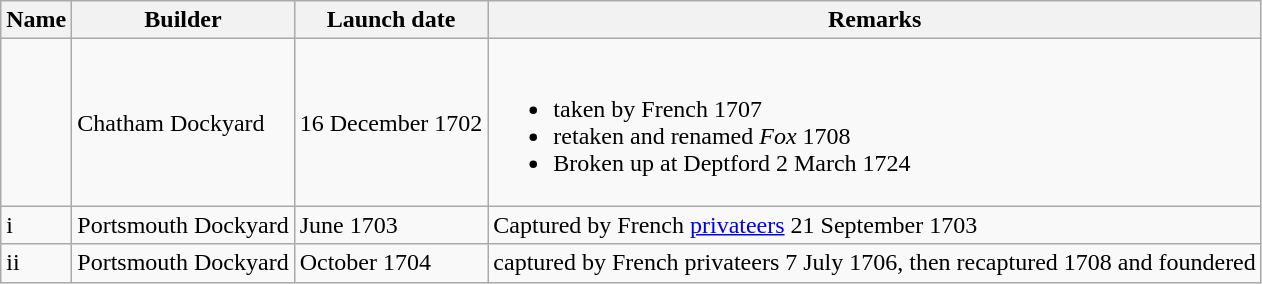<table class="wikitable">
<tr>
<th>Name</th>
<th>Builder</th>
<th>Launch date</th>
<th>Remarks</th>
</tr>
<tr>
<td></td>
<td>Chatham Dockyard</td>
<td>16 December 1702</td>
<td><br><ul><li>taken by French 1707</li><li>retaken and renamed <em>Fox</em> 1708</li><li>Broken up at Deptford 2 March 1724</li></ul></td>
</tr>
<tr>
<td> i</td>
<td>Portsmouth Dockyard</td>
<td>June 1703</td>
<td>Captured by French <a href='#'>privateers</a> 21 September 1703</td>
</tr>
<tr>
<td> ii</td>
<td>Portsmouth Dockyard</td>
<td>October 1704</td>
<td>captured by French privateers 7 July 1706, then recaptured 1708 and foundered</td>
</tr>
</table>
